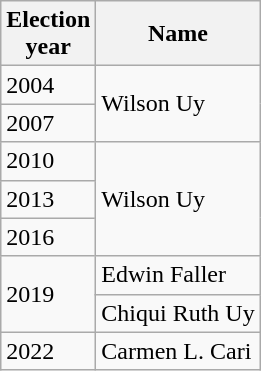<table class=wikitable>
<tr>
<th>Election<br>year</th>
<th>Name</th>
</tr>
<tr>
<td>2004</td>
<td rowspan="2">Wilson Uy</td>
</tr>
<tr>
<td>2007</td>
</tr>
<tr>
<td>2010</td>
<td rowspan="3">Wilson Uy</td>
</tr>
<tr>
<td>2013</td>
</tr>
<tr>
<td>2016</td>
</tr>
<tr>
<td rowspan="2">2019</td>
<td>Edwin Faller</td>
</tr>
<tr>
<td>Chiqui Ruth Uy</td>
</tr>
<tr>
<td rowspan="2">2022</td>
<td>Carmen L. Cari</td>
</tr>
</table>
